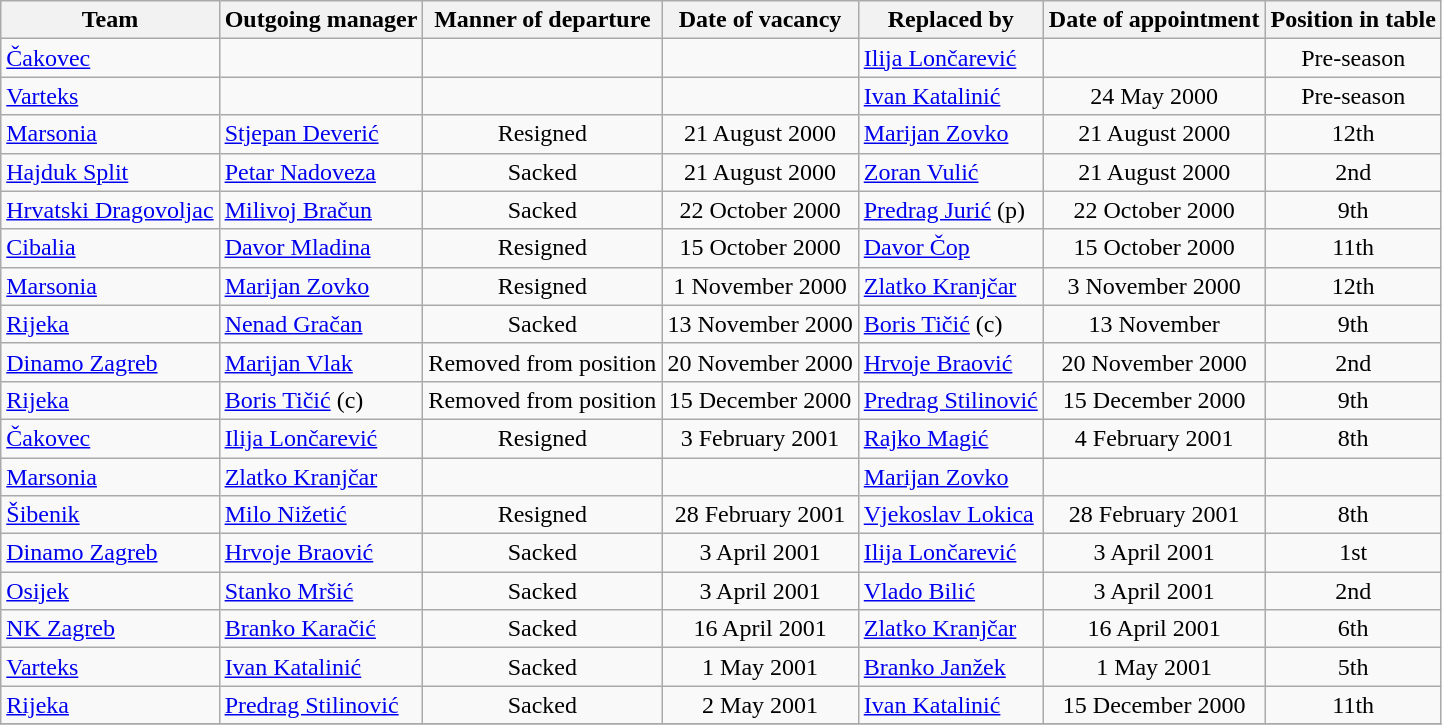<table class="wikitable sortable">
<tr>
<th>Team</th>
<th>Outgoing manager</th>
<th>Manner of departure</th>
<th>Date of vacancy</th>
<th>Replaced by</th>
<th>Date of appointment</th>
<th>Position in table</th>
</tr>
<tr>
<td><a href='#'>Čakovec</a></td>
<td></td>
<td></td>
<td></td>
<td> <a href='#'>Ilija Lončarević</a></td>
<td></td>
<td align=center>Pre-season</td>
</tr>
<tr>
<td><a href='#'>Varteks</a></td>
<td></td>
<td></td>
<td></td>
<td> <a href='#'>Ivan Katalinić</a></td>
<td align=center>24 May 2000</td>
<td align=center>Pre-season</td>
</tr>
<tr>
<td><a href='#'>Marsonia</a></td>
<td> <a href='#'>Stjepan Deverić</a></td>
<td align=center>Resigned</td>
<td align=center>21 August 2000</td>
<td> <a href='#'>Marijan Zovko</a></td>
<td align=center>21 August 2000</td>
<td align=center>12th</td>
</tr>
<tr>
<td><a href='#'>Hajduk Split</a></td>
<td> <a href='#'>Petar Nadoveza</a></td>
<td align=center>Sacked</td>
<td align=center>21 August 2000</td>
<td> <a href='#'>Zoran Vulić</a></td>
<td align=center>21 August 2000</td>
<td align=center>2nd</td>
</tr>
<tr>
<td><a href='#'>Hrvatski Dragovoljac</a></td>
<td> <a href='#'>Milivoj Bračun</a></td>
<td align=center>Sacked</td>
<td align=center>22 October 2000</td>
<td> <a href='#'>Predrag Jurić</a> (p)</td>
<td align=center>22 October 2000</td>
<td align=center>9th</td>
</tr>
<tr>
<td><a href='#'>Cibalia</a></td>
<td> <a href='#'>Davor Mladina</a></td>
<td align=center>Resigned</td>
<td align=center>15 October 2000</td>
<td> <a href='#'>Davor Čop</a></td>
<td align=center>15 October 2000</td>
<td align=center>11th</td>
</tr>
<tr>
<td><a href='#'>Marsonia</a></td>
<td> <a href='#'>Marijan Zovko</a></td>
<td align=center>Resigned</td>
<td align=center>1 November 2000</td>
<td> <a href='#'>Zlatko Kranjčar</a></td>
<td align=center>3 November 2000</td>
<td align=center>12th</td>
</tr>
<tr>
<td><a href='#'>Rijeka</a></td>
<td> <a href='#'>Nenad Gračan</a></td>
<td align=center>Sacked</td>
<td align=center>13 November 2000</td>
<td> <a href='#'>Boris Tičić</a> (c)</td>
<td align=center>13 November</td>
<td align=center>9th</td>
</tr>
<tr>
<td><a href='#'>Dinamo Zagreb</a></td>
<td> <a href='#'>Marijan Vlak</a></td>
<td align=center>Removed from position</td>
<td align=center>20 November 2000</td>
<td> <a href='#'>Hrvoje Braović</a></td>
<td align=center>20 November 2000</td>
<td align=center>2nd</td>
</tr>
<tr>
<td><a href='#'>Rijeka</a></td>
<td> <a href='#'>Boris Tičić</a> (c)</td>
<td align=center>Removed from position</td>
<td align=center>15 December 2000</td>
<td> <a href='#'>Predrag Stilinović</a></td>
<td align=center>15 December 2000</td>
<td align=center>9th</td>
</tr>
<tr>
<td><a href='#'>Čakovec</a></td>
<td> <a href='#'>Ilija Lončarević</a></td>
<td align=center>Resigned</td>
<td align=center>3 February 2001</td>
<td> <a href='#'>Rajko Magić</a></td>
<td align=center>4 February 2001</td>
<td align=center>8th</td>
</tr>
<tr>
<td><a href='#'>Marsonia</a></td>
<td> <a href='#'>Zlatko Kranjčar</a></td>
<td></td>
<td></td>
<td> <a href='#'>Marijan Zovko</a></td>
<td></td>
<td></td>
</tr>
<tr>
<td><a href='#'>Šibenik</a></td>
<td> <a href='#'>Milo Nižetić</a></td>
<td align=center>Resigned</td>
<td align=center>28 February 2001</td>
<td> <a href='#'>Vjekoslav Lokica</a></td>
<td align=center>28 February 2001</td>
<td align=center>8th</td>
</tr>
<tr>
<td><a href='#'>Dinamo Zagreb</a></td>
<td> <a href='#'>Hrvoje Braović</a></td>
<td align=center>Sacked</td>
<td align=center>3 April 2001</td>
<td> <a href='#'>Ilija Lončarević</a></td>
<td align=center>3 April 2001</td>
<td align=center>1st</td>
</tr>
<tr>
<td><a href='#'>Osijek</a></td>
<td> <a href='#'>Stanko Mršić</a></td>
<td align=center>Sacked</td>
<td align=center>3 April 2001</td>
<td> <a href='#'>Vlado Bilić</a></td>
<td align=center>3 April 2001</td>
<td align=center>2nd</td>
</tr>
<tr>
<td><a href='#'>NK Zagreb</a></td>
<td> <a href='#'>Branko Karačić</a></td>
<td align=center>Sacked</td>
<td align=center>16 April 2001</td>
<td> <a href='#'>Zlatko Kranjčar</a></td>
<td align=center>16 April 2001</td>
<td align=center>6th</td>
</tr>
<tr>
<td><a href='#'>Varteks</a></td>
<td> <a href='#'>Ivan Katalinić</a></td>
<td align=center>Sacked</td>
<td align=center>1 May 2001</td>
<td> <a href='#'>Branko Janžek</a></td>
<td align=center>1 May 2001</td>
<td align=center>5th</td>
</tr>
<tr>
<td><a href='#'>Rijeka</a></td>
<td> <a href='#'>Predrag Stilinović</a></td>
<td align=center>Sacked</td>
<td align=center>2 May 2001</td>
<td> <a href='#'>Ivan Katalinić</a></td>
<td align=center>15 December 2000</td>
<td align=center>11th</td>
</tr>
<tr>
</tr>
</table>
